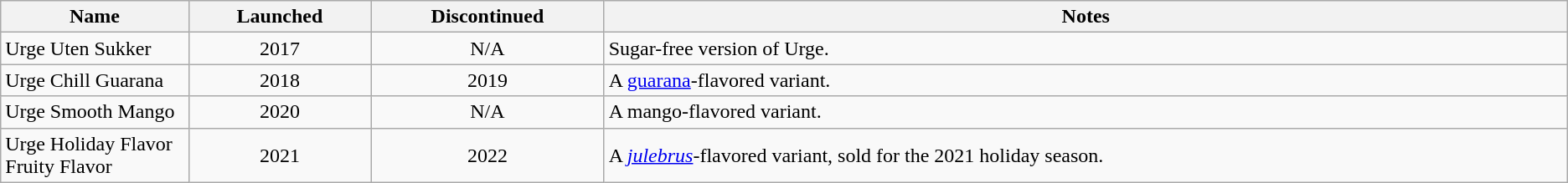<table class="wikitable">
<tr>
<th width=12%>Name</th>
<th>Launched</th>
<th>Discontinued</th>
<th>Notes</th>
</tr>
<tr>
<td>Urge Uten Sukker</td>
<td style="text-align:center;">2017</td>
<td style="text-align:center;">N/A</td>
<td>Sugar-free version of Urge.</td>
</tr>
<tr>
<td>Urge Chill Guarana</td>
<td style="text-align:center;">2018</td>
<td style="text-align:center;">2019</td>
<td>A <a href='#'>guarana</a>-flavored variant.</td>
</tr>
<tr>
<td>Urge Smooth Mango</td>
<td style="text-align:center;">2020</td>
<td style="text-align:center;">N/A</td>
<td>A mango-flavored variant.</td>
</tr>
<tr>
<td>Urge Holiday Flavor Fruity Flavor</td>
<td style="text-align:center;">2021</td>
<td style="text-align:center;">2022</td>
<td>A <em><a href='#'>julebrus</a></em>-flavored variant, sold for the 2021 holiday season.</td>
</tr>
</table>
